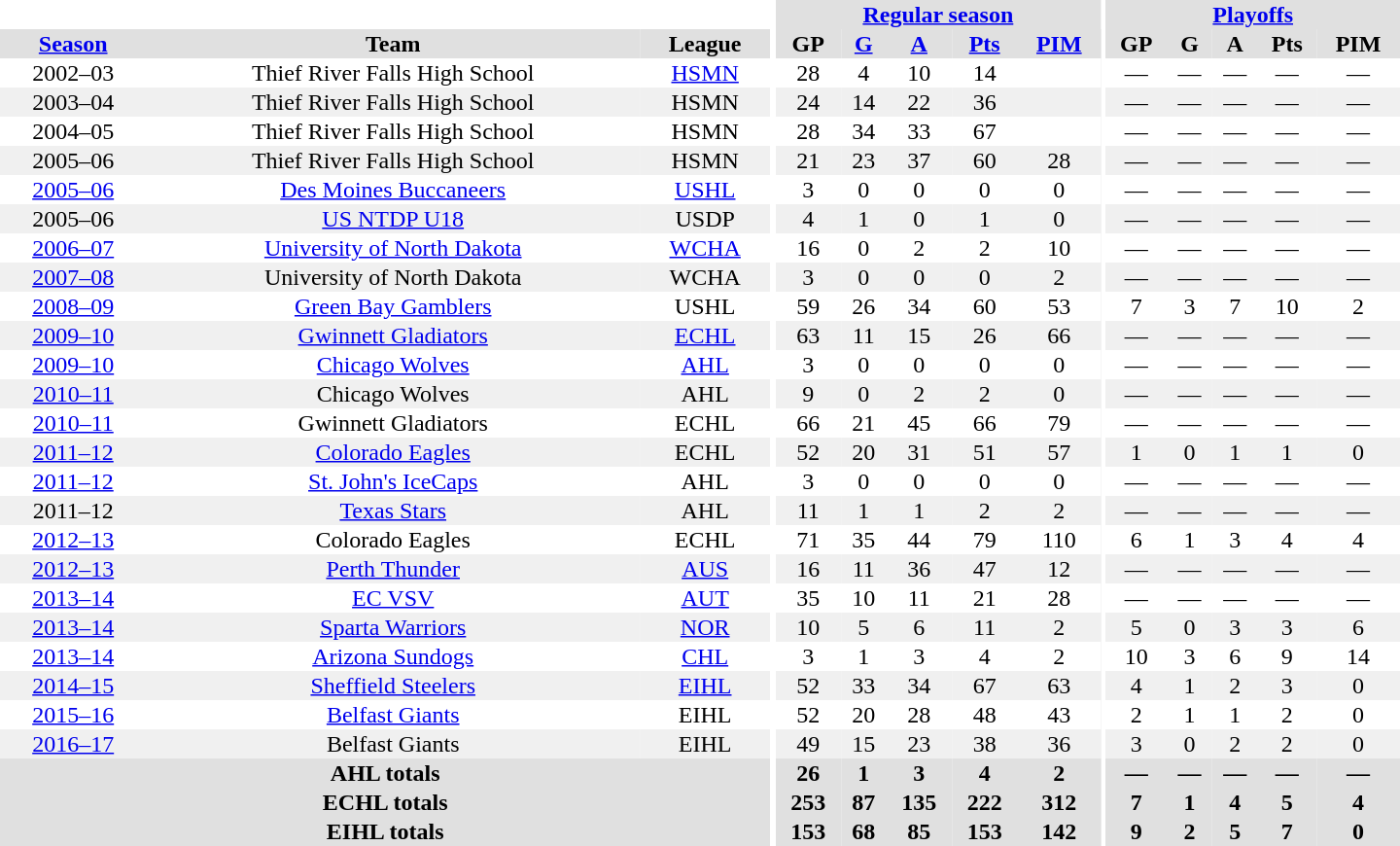<table border="0" cellpadding="1" cellspacing="0" style="text-align:center; width:60em">
<tr style="background:#e0e0e0;">
<th colspan="3" style="background:#fff;"></th>
<th rowspan="99" style="background:#fff;"></th>
<th colspan="5"><a href='#'>Regular season</a></th>
<th rowspan="99" style="background:#fff;"></th>
<th colspan="5"><a href='#'>Playoffs</a></th>
</tr>
<tr style="background:#e0e0e0;">
<th><a href='#'>Season</a></th>
<th>Team</th>
<th>League</th>
<th>GP</th>
<th><a href='#'>G</a></th>
<th><a href='#'>A</a></th>
<th><a href='#'>Pts</a></th>
<th><a href='#'>PIM</a></th>
<th>GP</th>
<th>G</th>
<th>A</th>
<th>Pts</th>
<th>PIM</th>
</tr>
<tr>
<td>2002–03</td>
<td>Thief River Falls High School</td>
<td><a href='#'>HSMN</a></td>
<td>28</td>
<td>4</td>
<td>10</td>
<td>14</td>
<td></td>
<td>—</td>
<td>—</td>
<td>—</td>
<td>—</td>
<td>—</td>
</tr>
<tr bgcolor="#f0f0f0">
<td>2003–04</td>
<td>Thief River Falls High School</td>
<td>HSMN</td>
<td>24</td>
<td>14</td>
<td>22</td>
<td>36</td>
<td></td>
<td>—</td>
<td>—</td>
<td>—</td>
<td>—</td>
<td>—</td>
</tr>
<tr>
<td>2004–05</td>
<td>Thief River Falls High School</td>
<td>HSMN</td>
<td>28</td>
<td>34</td>
<td>33</td>
<td>67</td>
<td></td>
<td>—</td>
<td>—</td>
<td>—</td>
<td>—</td>
<td>—</td>
</tr>
<tr bgcolor="#f0f0f0">
<td>2005–06</td>
<td>Thief River Falls High School</td>
<td>HSMN</td>
<td>21</td>
<td>23</td>
<td>37</td>
<td>60</td>
<td>28</td>
<td>—</td>
<td>—</td>
<td>—</td>
<td>—</td>
<td>—</td>
</tr>
<tr>
<td><a href='#'>2005–06</a></td>
<td><a href='#'>Des Moines Buccaneers</a></td>
<td><a href='#'>USHL</a></td>
<td>3</td>
<td>0</td>
<td>0</td>
<td>0</td>
<td>0</td>
<td>—</td>
<td>—</td>
<td>—</td>
<td>—</td>
<td>—</td>
</tr>
<tr bgcolor="#f0f0f0">
<td>2005–06</td>
<td><a href='#'>US NTDP U18</a></td>
<td>USDP</td>
<td>4</td>
<td>1</td>
<td>0</td>
<td>1</td>
<td>0</td>
<td>—</td>
<td>—</td>
<td>—</td>
<td>—</td>
<td>—</td>
</tr>
<tr>
<td><a href='#'>2006–07</a></td>
<td><a href='#'>University of North Dakota</a></td>
<td><a href='#'>WCHA</a></td>
<td>16</td>
<td>0</td>
<td>2</td>
<td>2</td>
<td>10</td>
<td>—</td>
<td>—</td>
<td>—</td>
<td>—</td>
<td>—</td>
</tr>
<tr bgcolor="#f0f0f0">
<td><a href='#'>2007–08</a></td>
<td>University of North Dakota</td>
<td>WCHA</td>
<td>3</td>
<td>0</td>
<td>0</td>
<td>0</td>
<td>2</td>
<td>—</td>
<td>—</td>
<td>—</td>
<td>—</td>
<td>—</td>
</tr>
<tr>
<td><a href='#'>2008–09</a></td>
<td><a href='#'>Green Bay Gamblers</a></td>
<td>USHL</td>
<td>59</td>
<td>26</td>
<td>34</td>
<td>60</td>
<td>53</td>
<td>7</td>
<td>3</td>
<td>7</td>
<td>10</td>
<td>2</td>
</tr>
<tr bgcolor="#f0f0f0">
<td><a href='#'>2009–10</a></td>
<td><a href='#'>Gwinnett Gladiators</a></td>
<td><a href='#'>ECHL</a></td>
<td>63</td>
<td>11</td>
<td>15</td>
<td>26</td>
<td>66</td>
<td>—</td>
<td>—</td>
<td>—</td>
<td>—</td>
<td>—</td>
</tr>
<tr>
<td><a href='#'>2009–10</a></td>
<td><a href='#'>Chicago Wolves</a></td>
<td><a href='#'>AHL</a></td>
<td>3</td>
<td>0</td>
<td>0</td>
<td>0</td>
<td>0</td>
<td>—</td>
<td>—</td>
<td>—</td>
<td>—</td>
<td>—</td>
</tr>
<tr bgcolor="#f0f0f0">
<td><a href='#'>2010–11</a></td>
<td>Chicago Wolves</td>
<td>AHL</td>
<td>9</td>
<td>0</td>
<td>2</td>
<td>2</td>
<td>0</td>
<td>—</td>
<td>—</td>
<td>—</td>
<td>—</td>
<td>—</td>
</tr>
<tr>
<td><a href='#'>2010–11</a></td>
<td>Gwinnett Gladiators</td>
<td>ECHL</td>
<td>66</td>
<td>21</td>
<td>45</td>
<td>66</td>
<td>79</td>
<td>—</td>
<td>—</td>
<td>—</td>
<td>—</td>
<td>—</td>
</tr>
<tr bgcolor="#f0f0f0">
<td><a href='#'>2011–12</a></td>
<td><a href='#'>Colorado Eagles</a></td>
<td>ECHL</td>
<td>52</td>
<td>20</td>
<td>31</td>
<td>51</td>
<td>57</td>
<td>1</td>
<td>0</td>
<td>1</td>
<td>1</td>
<td>0</td>
</tr>
<tr>
<td><a href='#'>2011–12</a></td>
<td><a href='#'>St. John's IceCaps</a></td>
<td>AHL</td>
<td>3</td>
<td>0</td>
<td>0</td>
<td>0</td>
<td>0</td>
<td>—</td>
<td>—</td>
<td>—</td>
<td>—</td>
<td>—</td>
</tr>
<tr bgcolor="#f0f0f0">
<td>2011–12</td>
<td><a href='#'>Texas Stars</a></td>
<td>AHL</td>
<td>11</td>
<td>1</td>
<td>1</td>
<td>2</td>
<td>2</td>
<td>—</td>
<td>—</td>
<td>—</td>
<td>—</td>
<td>—</td>
</tr>
<tr>
<td><a href='#'>2012–13</a></td>
<td>Colorado Eagles</td>
<td>ECHL</td>
<td>71</td>
<td>35</td>
<td>44</td>
<td>79</td>
<td>110</td>
<td>6</td>
<td>1</td>
<td>3</td>
<td>4</td>
<td>4</td>
</tr>
<tr bgcolor="#f0f0f0">
<td><a href='#'>2012–13</a></td>
<td><a href='#'>Perth Thunder</a></td>
<td><a href='#'>AUS</a></td>
<td>16</td>
<td>11</td>
<td>36</td>
<td>47</td>
<td>12</td>
<td>—</td>
<td>—</td>
<td>—</td>
<td>—</td>
<td>—</td>
</tr>
<tr>
<td><a href='#'>2013–14</a></td>
<td><a href='#'>EC VSV</a></td>
<td><a href='#'>AUT</a></td>
<td>35</td>
<td>10</td>
<td>11</td>
<td>21</td>
<td>28</td>
<td>—</td>
<td>—</td>
<td>—</td>
<td>—</td>
<td>—</td>
</tr>
<tr bgcolor="#f0f0f0">
<td><a href='#'>2013–14</a></td>
<td><a href='#'>Sparta Warriors</a></td>
<td><a href='#'>NOR</a></td>
<td>10</td>
<td>5</td>
<td>6</td>
<td>11</td>
<td>2</td>
<td>5</td>
<td>0</td>
<td>3</td>
<td>3</td>
<td>6</td>
</tr>
<tr>
<td><a href='#'>2013–14</a></td>
<td><a href='#'>Arizona Sundogs</a></td>
<td><a href='#'>CHL</a></td>
<td>3</td>
<td>1</td>
<td>3</td>
<td>4</td>
<td>2</td>
<td>10</td>
<td>3</td>
<td>6</td>
<td>9</td>
<td>14</td>
</tr>
<tr bgcolor="#f0f0f0">
<td><a href='#'>2014–15</a></td>
<td><a href='#'>Sheffield Steelers</a></td>
<td><a href='#'>EIHL</a></td>
<td>52</td>
<td>33</td>
<td>34</td>
<td>67</td>
<td>63</td>
<td>4</td>
<td>1</td>
<td>2</td>
<td>3</td>
<td>0</td>
</tr>
<tr>
<td><a href='#'>2015–16</a></td>
<td><a href='#'>Belfast Giants</a></td>
<td>EIHL</td>
<td>52</td>
<td>20</td>
<td>28</td>
<td>48</td>
<td>43</td>
<td>2</td>
<td>1</td>
<td>1</td>
<td>2</td>
<td>0</td>
</tr>
<tr bgcolor="#f0f0f0">
<td><a href='#'>2016–17</a></td>
<td>Belfast Giants</td>
<td>EIHL</td>
<td>49</td>
<td>15</td>
<td>23</td>
<td>38</td>
<td>36</td>
<td>3</td>
<td>0</td>
<td>2</td>
<td>2</td>
<td>0</td>
</tr>
<tr style="background:#e0e0e0;">
<th colspan="3">AHL totals</th>
<th>26</th>
<th>1</th>
<th>3</th>
<th>4</th>
<th>2</th>
<th>—</th>
<th>—</th>
<th>—</th>
<th>—</th>
<th>—</th>
</tr>
<tr style="background:#e0e0e0;">
<th colspan="3">ECHL totals</th>
<th>253</th>
<th>87</th>
<th>135</th>
<th>222</th>
<th>312</th>
<th>7</th>
<th>1</th>
<th>4</th>
<th>5</th>
<th>4</th>
</tr>
<tr style="background:#e0e0e0;">
<th colspan="3">EIHL totals</th>
<th>153</th>
<th>68</th>
<th>85</th>
<th>153</th>
<th>142</th>
<th>9</th>
<th>2</th>
<th>5</th>
<th>7</th>
<th>0</th>
</tr>
</table>
